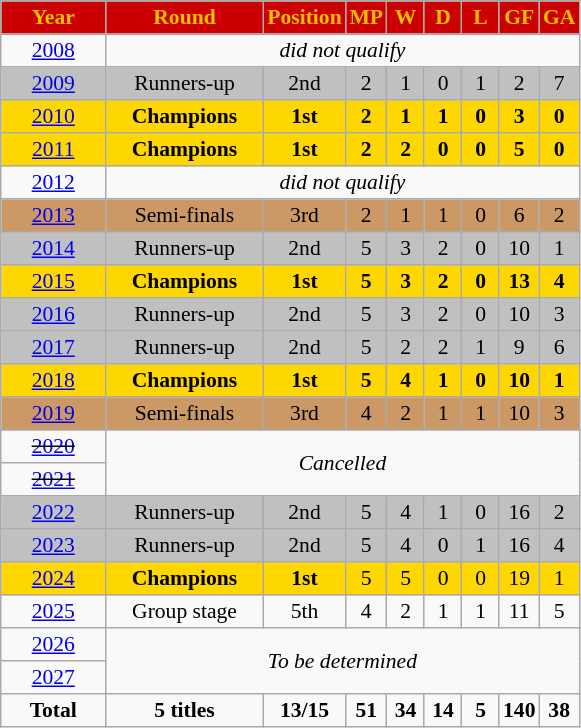<table align=border border=1 cellpadding="2" cellspacing="0" style="background: #f9f9f9; border: 1px #aaa solid; border-collapse: collapse; font-size: 90%; text-align: center;">
<tr align=center bgcolor=#CC0000 style="color:#f1bf00;">
<th width="65">Year</th>
<th width="100">Round</th>
<th width="50">Position</th>
<th width="20">MP</th>
<th width="20">W</th>
<th width="20">D</th>
<th width="20">L</th>
<th width="20">GF</th>
<th width="20">GA</th>
</tr>
<tr>
<td> <a href='#'>2008</a></td>
<td colspan=8><em>did not qualify</em></td>
</tr>
<tr style="background:silver;">
<td> <a href='#'>2009</a></td>
<td>Runners-up</td>
<td>2nd</td>
<td>2</td>
<td>1</td>
<td>0</td>
<td>1</td>
<td>2</td>
<td>7</td>
</tr>
<tr style="background:gold;">
<td> <a href='#'>2010</a></td>
<td><strong>Champions</strong></td>
<td><strong>1st</strong></td>
<td><strong>2</strong></td>
<td><strong>1</strong></td>
<td><strong>1</strong></td>
<td><strong>0</strong></td>
<td><strong>3</strong></td>
<td><strong>0</strong></td>
</tr>
<tr style="background:gold;">
<td> <a href='#'>2011</a></td>
<td><strong>Champions</strong></td>
<td><strong>1st</strong></td>
<td><strong>2</strong></td>
<td><strong>2</strong></td>
<td><strong>0</strong></td>
<td><strong>0</strong></td>
<td><strong>5</strong></td>
<td><strong>0</strong></td>
</tr>
<tr>
<td> <a href='#'>2012</a></td>
<td colspan=8><em>did not qualify</em></td>
</tr>
<tr style="background:#c96;">
<td> <a href='#'>2013</a></td>
<td>Semi-finals</td>
<td>3rd</td>
<td>2</td>
<td>1</td>
<td>1</td>
<td>0</td>
<td>6</td>
<td>2</td>
</tr>
<tr style="background:silver;">
<td> <a href='#'>2014</a></td>
<td>Runners-up</td>
<td>2nd</td>
<td>5</td>
<td>3</td>
<td>2</td>
<td>0</td>
<td>10</td>
<td>1</td>
</tr>
<tr style="background:gold;">
<td> <a href='#'>2015</a></td>
<td><strong>Champions</strong></td>
<td><strong>1st</strong></td>
<td><strong>5</strong></td>
<td><strong>3</strong></td>
<td><strong>2</strong></td>
<td><strong>0</strong></td>
<td><strong>13</strong></td>
<td><strong>4</strong></td>
</tr>
<tr style="background:silver;">
<td> <a href='#'>2016</a></td>
<td>Runners-up</td>
<td>2nd</td>
<td>5</td>
<td>3</td>
<td>2</td>
<td>0</td>
<td>10</td>
<td>3</td>
</tr>
<tr style="background:silver;">
<td> <a href='#'>2017</a></td>
<td>Runners-up</td>
<td>2nd</td>
<td>5</td>
<td>2</td>
<td>2</td>
<td>1</td>
<td>9</td>
<td>6</td>
</tr>
<tr style="background:gold;">
<td> <a href='#'>2018</a></td>
<td><strong>Champions</strong></td>
<td><strong>1st</strong></td>
<td><strong>5</strong></td>
<td><strong>4</strong></td>
<td><strong>1</strong></td>
<td><strong>0</strong></td>
<td><strong>10</strong></td>
<td><strong>1</strong></td>
</tr>
<tr style="background:#c96;">
<td> <a href='#'>2019</a></td>
<td>Semi-finals</td>
<td>3rd</td>
<td>4</td>
<td>2</td>
<td>1</td>
<td>1</td>
<td>10</td>
<td>3</td>
</tr>
<tr>
<td> <s><a href='#'>2020</a></s></td>
<td rowspan=2 colspan=8><em>Cancelled</em></td>
</tr>
<tr>
<td> <s><a href='#'>2021</a></s></td>
</tr>
<tr style="background:silver;">
<td> <a href='#'>2022</a></td>
<td>Runners-up</td>
<td>2nd</td>
<td>5</td>
<td>4</td>
<td>1</td>
<td>0</td>
<td>16</td>
<td>2</td>
</tr>
<tr style="background:silver;">
<td> <a href='#'>2023</a></td>
<td>Runners-up</td>
<td>2nd</td>
<td>5</td>
<td>4</td>
<td>0</td>
<td>1</td>
<td>16</td>
<td>4</td>
</tr>
<tr style="background:gold;">
<td> <a href='#'>2024</a></td>
<td><strong>Champions</strong></td>
<td><strong>1st</strong></td>
<td>5</td>
<td>5</td>
<td>0</td>
<td>0</td>
<td>19</td>
<td>1</td>
</tr>
<tr>
<td> <a href='#'>2025</a></td>
<td>Group stage</td>
<td>5th</td>
<td>4</td>
<td>2</td>
<td>1</td>
<td>1</td>
<td>11</td>
<td>5</td>
</tr>
<tr>
<td> <a href='#'>2026</a></td>
<td colspan=8 rowspan=2><em>To be determined</em></td>
</tr>
<tr>
<td> <a href='#'>2027</a></td>
</tr>
<tr>
<th><strong>Total</strong></th>
<th><strong>5 titles</strong></th>
<th><strong>13/15</strong></th>
<th><strong>51</strong></th>
<th><strong>34</strong></th>
<th><strong>14</strong></th>
<th><strong>5</strong></th>
<th><strong>140</strong></th>
<th><strong>38</strong></th>
</tr>
</table>
